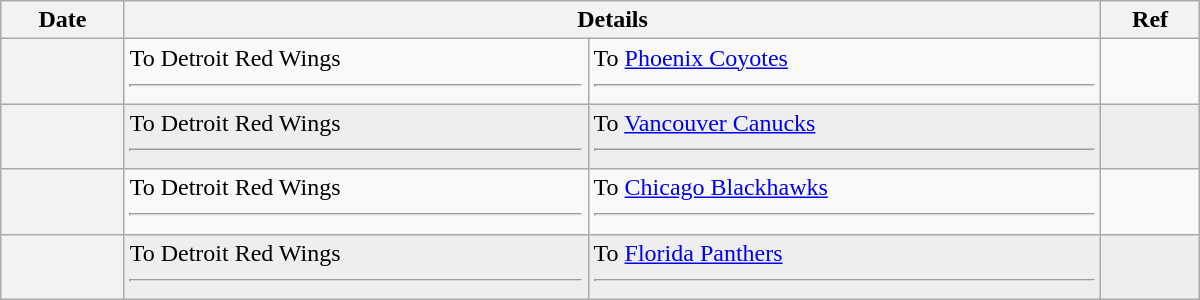<table class="wikitable plainrowheaders" style="width: 50em;">
<tr>
<th scope="col">Date</th>
<th scope="col" colspan="2">Details</th>
<th scope="col">Ref</th>
</tr>
<tr>
<th scope="row"></th>
<td valign="top">To Detroit Red Wings <hr></td>
<td valign="top">To <a href='#'>Phoenix Coyotes</a> <hr></td>
<td></td>
</tr>
<tr bgcolor="#eeeeee">
<th scope="row"></th>
<td valign="top">To Detroit Red Wings <hr> </td>
<td valign="top">To <a href='#'>Vancouver Canucks</a> <hr> </td>
<td></td>
</tr>
<tr>
<th scope="row"></th>
<td valign="top">To Detroit Red Wings<hr></td>
<td valign="top">To <a href='#'>Chicago Blackhawks</a><hr></td>
<td></td>
</tr>
<tr bgcolor="#eeeeee">
<th scope="row"></th>
<td valign="top">To Detroit Red Wings <hr></td>
<td valign="top">To <a href='#'>Florida Panthers</a> <hr></td>
<td></td>
</tr>
</table>
